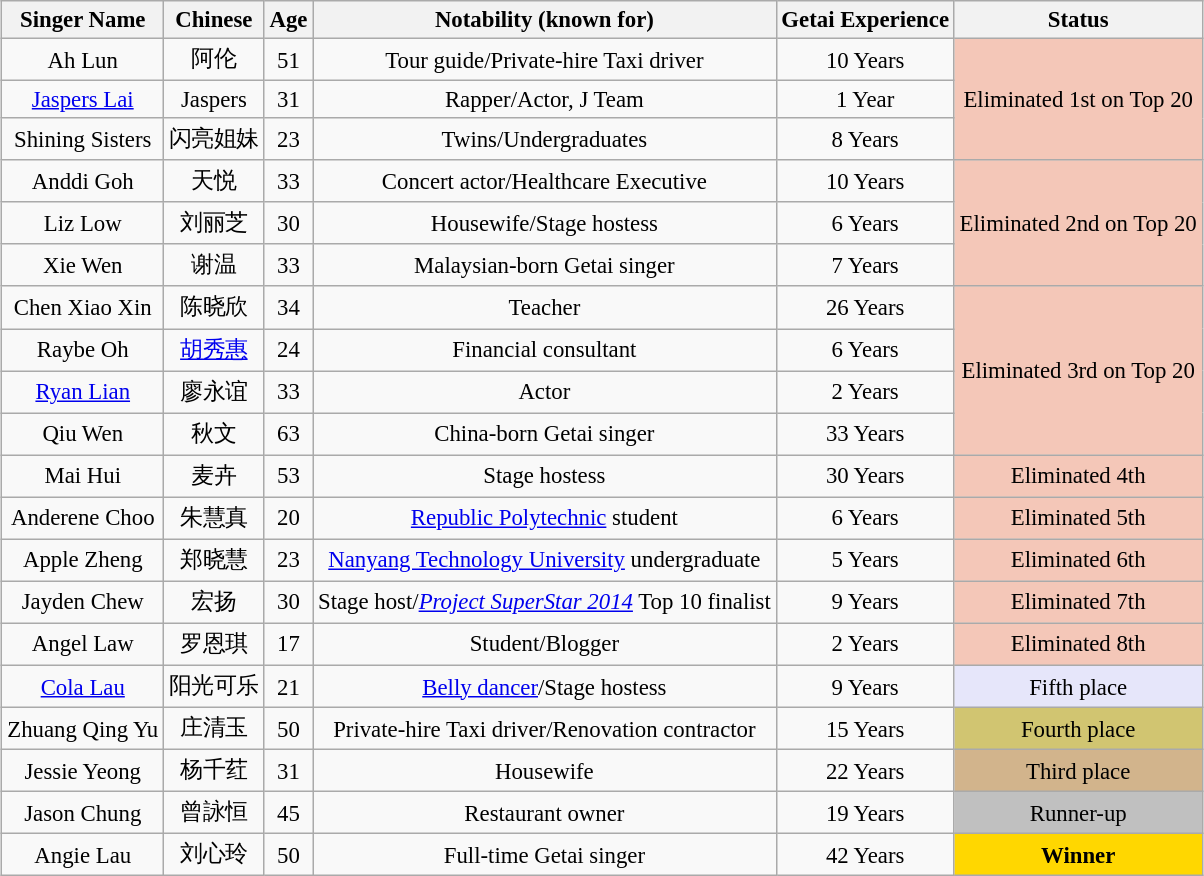<table class= "wikitable sortable" style="text-align: center; margin:auto; align: center; font-size:95%;">
<tr>
<th>Singer Name</th>
<th>Chinese</th>
<th>Age</th>
<th>Notability (known for)</th>
<th>Getai Experience</th>
<th>Status</th>
</tr>
<tr>
<td>Ah Lun</td>
<td>阿伦</td>
<td>51</td>
<td>Tour guide/Private-hire Taxi driver</td>
<td>10 Years</td>
<td style="background:#f4c7b8" rowspan="3">Eliminated 1st on Top 20<br></td>
</tr>
<tr>
<td><a href='#'>Jaspers Lai</a></td>
<td>Jaspers </td>
<td>31</td>
<td>Rapper/Actor, J Team</td>
<td>1 Year</td>
</tr>
<tr>
<td>Shining Sisters</td>
<td>闪亮姐妹</td>
<td>23</td>
<td>Twins/Undergraduates</td>
<td>8 Years</td>
</tr>
<tr>
<td>Anddi Goh</td>
<td>天悦</td>
<td>33</td>
<td>Concert actor/Healthcare Executive</td>
<td>10 Years</td>
<td style="background:#f4c7b8" rowspan="3">Eliminated 2nd on Top 20<br></td>
</tr>
<tr>
<td>Liz Low</td>
<td>刘丽芝</td>
<td>30</td>
<td>Housewife/Stage hostess</td>
<td>6 Years</td>
</tr>
<tr>
<td>Xie Wen</td>
<td>谢温</td>
<td>33</td>
<td>Malaysian-born Getai singer</td>
<td>7 Years</td>
</tr>
<tr>
<td>Chen Xiao Xin</td>
<td>陈晓欣</td>
<td>34</td>
<td>Teacher</td>
<td>26 Years</td>
<td style="background:#f4c7b8" rowspan="4">Eliminated 3rd on Top 20<br></td>
</tr>
<tr>
<td>Raybe Oh</td>
<td><a href='#'>胡秀惠</a></td>
<td>24</td>
<td>Financial consultant</td>
<td>6 Years</td>
</tr>
<tr>
<td><a href='#'>Ryan Lian</a></td>
<td>廖永谊</td>
<td>33</td>
<td>Actor</td>
<td>2 Years</td>
</tr>
<tr>
<td>Qiu Wen</td>
<td>秋文</td>
<td>63</td>
<td>China-born Getai singer</td>
<td>33 Years</td>
</tr>
<tr>
<td>Mai Hui</td>
<td>麦卉</td>
<td>53</td>
<td>Stage hostess</td>
<td>30 Years</td>
<td style="background:#f4c7b8">Eliminated 4th<br></td>
</tr>
<tr>
<td>Anderene Choo</td>
<td>朱慧真</td>
<td>20</td>
<td><a href='#'>Republic Polytechnic</a> student</td>
<td>6 Years</td>
<td style="background:#f4c7b8">Eliminated 5th<br></td>
</tr>
<tr>
<td>Apple Zheng</td>
<td>郑晓慧</td>
<td>23</td>
<td><a href='#'>Nanyang Technology University</a> undergraduate</td>
<td>5 Years</td>
<td style="background:#f4c7b8">Eliminated 6th<br></td>
</tr>
<tr>
<td>Jayden Chew</td>
<td>宏扬</td>
<td>30</td>
<td>Stage host/<em><a href='#'>Project SuperStar 2014</a></em> Top 10 finalist</td>
<td>9 Years</td>
<td style="background:#f4c7b8">Eliminated 7th<br></td>
</tr>
<tr>
<td>Angel Law</td>
<td>罗恩琪</td>
<td>17</td>
<td>Student/Blogger</td>
<td>2 Years</td>
<td style="background:#f4c7b8">Eliminated 8th<br></td>
</tr>
<tr>
<td><a href='#'>Cola Lau</a></td>
<td>阳光可乐</td>
<td>21</td>
<td><a href='#'>Belly dancer</a>/Stage hostess</td>
<td>9 Years</td>
<td style="background:lavender">Fifth place<br></td>
</tr>
<tr>
<td>Zhuang Qing Yu</td>
<td>庄清玉</td>
<td>50</td>
<td>Private-hire Taxi driver/Renovation contractor</td>
<td>15 Years</td>
<td style="background:#D1C571">Fourth place<br></td>
</tr>
<tr>
<td>Jessie Yeong</td>
<td>杨千荭</td>
<td>31</td>
<td>Housewife</td>
<td>22 Years</td>
<td style="background:tan">Third place<br></td>
</tr>
<tr>
<td>Jason Chung</td>
<td>曾詠恒</td>
<td>45</td>
<td>Restaurant owner</td>
<td>19 Years</td>
<td style="background:silver">Runner-up<br></td>
</tr>
<tr>
<td>Angie Lau</td>
<td>刘心玲</td>
<td>50</td>
<td>Full-time Getai singer</td>
<td>42 Years</td>
<td style="background:gold"><strong>Winner</strong><br></td>
</tr>
</table>
